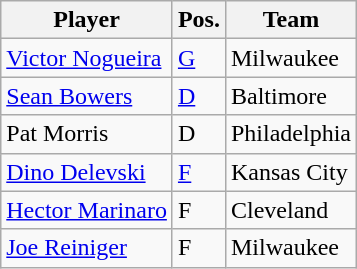<table class="wikitable">
<tr>
<th>Player</th>
<th>Pos.</th>
<th>Team</th>
</tr>
<tr>
<td><a href='#'>Victor Nogueira</a></td>
<td><a href='#'>G</a></td>
<td>Milwaukee</td>
</tr>
<tr>
<td><a href='#'>Sean Bowers</a></td>
<td><a href='#'>D</a></td>
<td>Baltimore</td>
</tr>
<tr>
<td>Pat Morris</td>
<td>D</td>
<td>Philadelphia</td>
</tr>
<tr>
<td><a href='#'>Dino Delevski</a></td>
<td><a href='#'>F</a></td>
<td>Kansas City</td>
</tr>
<tr>
<td><a href='#'>Hector Marinaro</a></td>
<td>F</td>
<td>Cleveland</td>
</tr>
<tr>
<td><a href='#'>Joe Reiniger</a></td>
<td>F</td>
<td>Milwaukee</td>
</tr>
</table>
